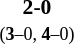<table style="width:100%;" cellspacing="1">
<tr>
<th width=25%></th>
<th width=10%></th>
<th width=25%></th>
</tr>
<tr style=font-size:90%>
<td align=right><strong></strong></td>
<td align=center><strong> 2-0 </strong><br><small>(<strong>3</strong>–0, <strong>4</strong>–0)</small></td>
<td></td>
</tr>
</table>
